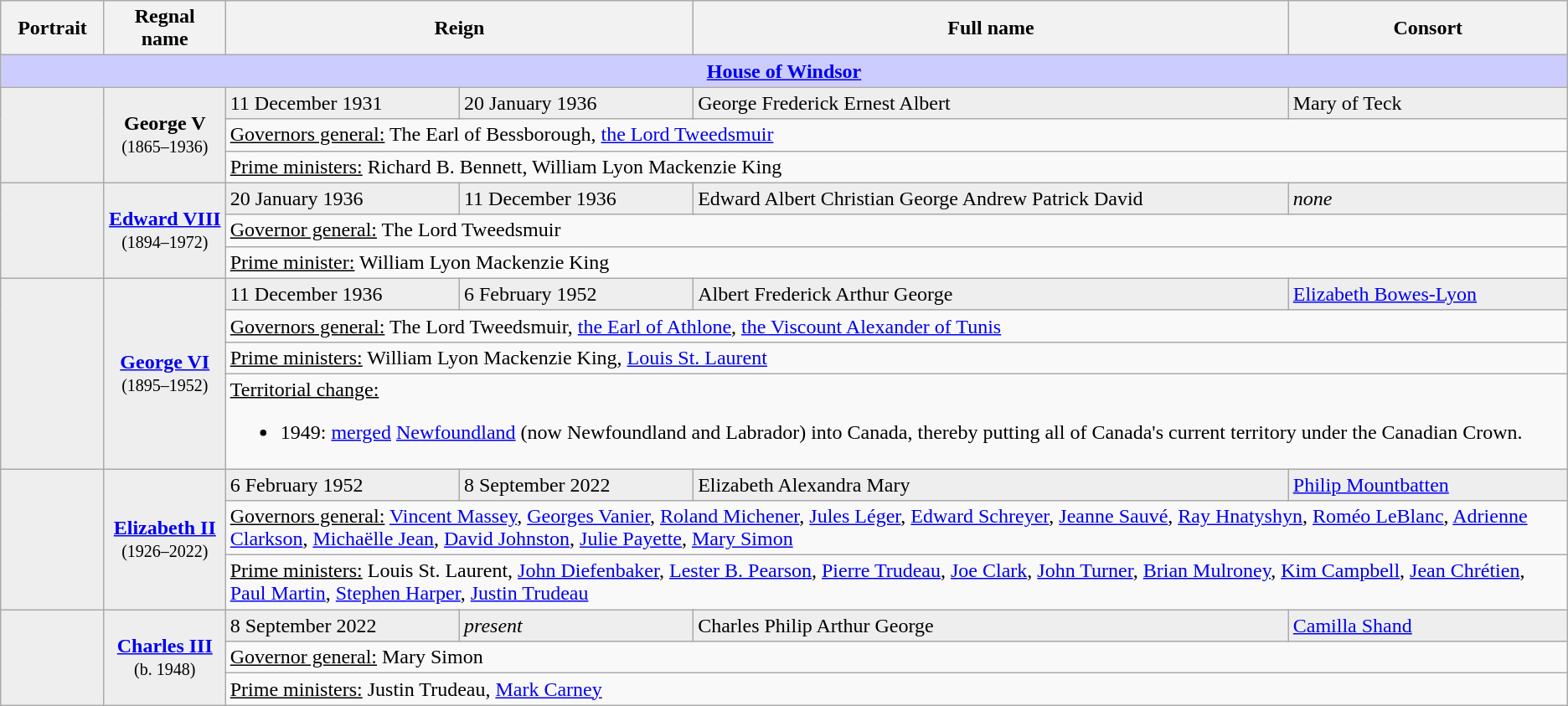<table class="wikitable sortable sticky-header" style=text-align:left" style="margin:1em auto;">
<tr>
<th width=75>Portrait</th>
<th>Regnal name</th>
<th colspan=2>Reign</th>
<th>Full name</th>
<th>Consort</th>
</tr>
<tr>
<th colspan=8 style="background-color: #ccccff"><a href='#'>House of Windsor</a></th>
</tr>
<tr style="background:#eee;">
<td rowspan=3 align="center"></td>
<td rowspan=3 align="center"><strong>George V</strong><br><small>(1865–1936)</small></td>
<td>11 December 1931</td>
<td>20 January 1936</td>
<td>George Frederick Ernest Albert</td>
<td>Mary of Teck</td>
</tr>
<tr>
<td colspan=4><u>Governors general:</u> The Earl of Bessborough, <a href='#'>the Lord Tweedsmuir</a></td>
</tr>
<tr>
<td colspan=4><u>Prime ministers:</u> Richard B. Bennett, William Lyon Mackenzie King</td>
</tr>
<tr style="background:#eee;">
<td rowspan=3 align="center"></td>
<td rowspan=3 align="center"><strong><a href='#'>Edward&nbsp;VIII</a></strong><br><small>(1894–1972)</small></td>
<td>20 January 1936</td>
<td>11 December 1936</td>
<td>Edward Albert Christian George Andrew Patrick David</td>
<td><em>none</em></td>
</tr>
<tr>
<td colspan=4><u>Governor general:</u> The Lord Tweedsmuir</td>
</tr>
<tr>
<td colspan=4><u>Prime minister:</u> William Lyon Mackenzie King</td>
</tr>
<tr style="background:#eee;">
<td rowspan=4 align="center"></td>
<td rowspan=4 align="center"><strong><a href='#'>George VI</a></strong><br><small>(1895–1952)</small></td>
<td>11 December 1936</td>
<td>6 February 1952</td>
<td>Albert Frederick Arthur George</td>
<td><a href='#'>Elizabeth Bowes-Lyon</a></td>
</tr>
<tr>
<td colspan=4><u>Governors general:</u> The Lord Tweedsmuir, <a href='#'>the Earl of Athlone</a>, <a href='#'>the Viscount Alexander of Tunis</a></td>
</tr>
<tr>
<td colspan=4><u>Prime ministers:</u> William Lyon Mackenzie King, <a href='#'>Louis St. Laurent</a></td>
</tr>
<tr>
<td colspan=4><u>Territorial change:</u><br><ul><li>1949: <a href='#'>merged</a> <a href='#'>Newfoundland</a> (now Newfoundland and Labrador) into Canada, thereby putting all of Canada's current territory under the Canadian Crown.</li></ul></td>
</tr>
<tr style="background:#eee;">
<td rowspan=3 align="center"></td>
<td rowspan=3 align="center"><strong><a href='#'>Elizabeth II</a></strong><br><small>(1926–2022)</small></td>
<td>6 February 1952</td>
<td>8 September 2022</td>
<td>Elizabeth Alexandra Mary</td>
<td><a href='#'>Philip Mountbatten</a></td>
</tr>
<tr>
<td colspan=4><u>Governors general:</u> <a href='#'>Vincent Massey</a>, <a href='#'>Georges Vanier</a>, <a href='#'>Roland Michener</a>, <a href='#'>Jules Léger</a>, <a href='#'>Edward Schreyer</a>, <a href='#'>Jeanne Sauvé</a>, <a href='#'>Ray Hnatyshyn</a>, <a href='#'>Roméo LeBlanc</a>, <a href='#'>Adrienne Clarkson</a>, <a href='#'>Michaëlle Jean</a>, <a href='#'>David Johnston</a>, <a href='#'>Julie Payette</a>, <a href='#'>Mary Simon</a></td>
</tr>
<tr>
<td colspan=4><u>Prime ministers:</u> Louis St. Laurent, <a href='#'>John Diefenbaker</a>, <a href='#'>Lester B. Pearson</a>, <a href='#'>Pierre Trudeau</a>, <a href='#'>Joe Clark</a>, <a href='#'>John Turner</a>, <a href='#'>Brian Mulroney</a>, <a href='#'>Kim Campbell</a>, <a href='#'>Jean Chrétien</a>, <a href='#'>Paul Martin</a>, <a href='#'>Stephen Harper</a>, <a href='#'>Justin Trudeau</a></td>
</tr>
<tr style="background:#eee;">
<td rowspan=3 align="center"></td>
<td rowspan=3 align="center"><strong><a href='#'>Charles III</a></strong><br><small>(b. 1948)</small></td>
<td>8 September 2022</td>
<td><em>present</em></td>
<td>Charles Philip Arthur George</td>
<td><a href='#'>Camilla Shand</a></td>
</tr>
<tr>
<td colspan=4><u>Governor general:</u> Mary Simon</td>
</tr>
<tr>
<td colspan=4><u>Prime ministers:</u> Justin Trudeau, <a href='#'>Mark Carney</a></td>
</tr>
</table>
